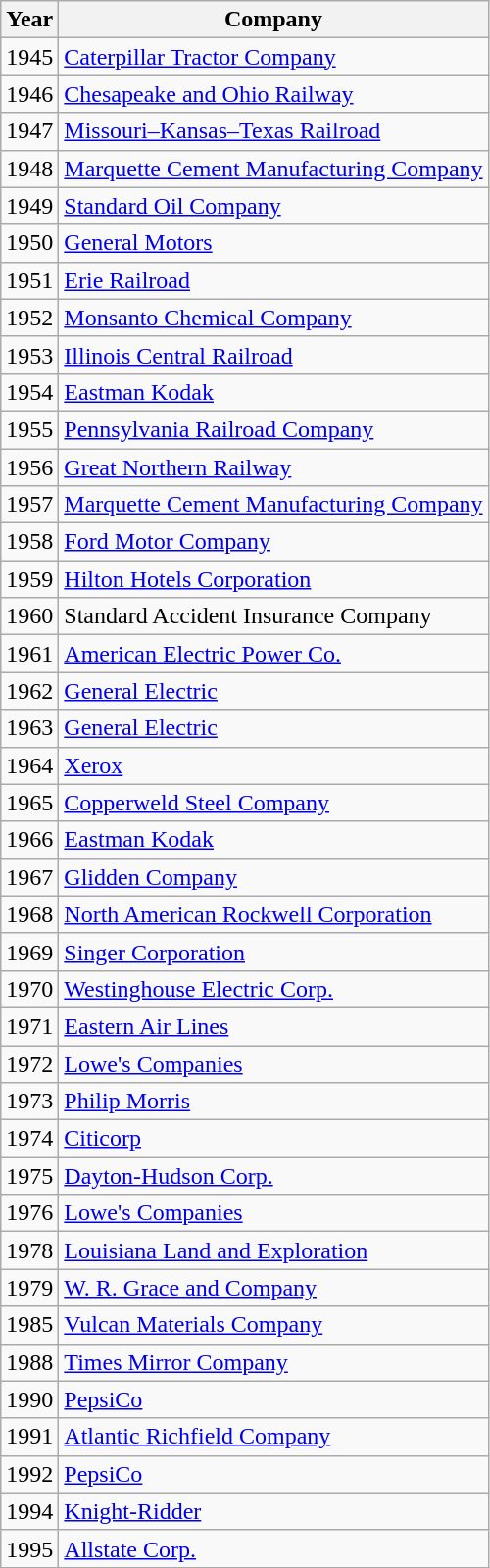<table class="wikitable">
<tr>
<th>Year</th>
<th>Company</th>
</tr>
<tr>
<td>1945</td>
<td><a href='#'>Caterpillar Tractor Company</a></td>
</tr>
<tr>
<td>1946</td>
<td><a href='#'>Chesapeake and Ohio Railway</a></td>
</tr>
<tr>
<td>1947</td>
<td><a href='#'>Missouri–Kansas–Texas Railroad</a></td>
</tr>
<tr>
<td>1948</td>
<td><a href='#'>Marquette Cement Manufacturing Company</a></td>
</tr>
<tr>
<td>1949</td>
<td><a href='#'>Standard Oil Company</a></td>
</tr>
<tr>
<td>1950</td>
<td><a href='#'>General Motors</a></td>
</tr>
<tr>
<td>1951</td>
<td><a href='#'>Erie Railroad</a></td>
</tr>
<tr>
<td>1952</td>
<td><a href='#'>Monsanto Chemical Company</a></td>
</tr>
<tr>
<td>1953</td>
<td><a href='#'>Illinois Central Railroad</a></td>
</tr>
<tr>
<td>1954</td>
<td><a href='#'>Eastman Kodak</a></td>
</tr>
<tr>
<td>1955</td>
<td><a href='#'>Pennsylvania Railroad Company</a></td>
</tr>
<tr>
<td>1956</td>
<td><a href='#'>Great Northern Railway</a></td>
</tr>
<tr>
<td>1957</td>
<td><a href='#'>Marquette Cement Manufacturing Company</a></td>
</tr>
<tr>
<td>1958</td>
<td><a href='#'>Ford Motor Company</a></td>
</tr>
<tr>
<td>1959</td>
<td><a href='#'>Hilton Hotels Corporation</a></td>
</tr>
<tr>
<td>1960</td>
<td>Standard Accident Insurance Company</td>
</tr>
<tr>
<td>1961</td>
<td><a href='#'>American Electric Power Co.</a></td>
</tr>
<tr>
<td>1962</td>
<td><a href='#'>General Electric</a></td>
</tr>
<tr>
<td>1963</td>
<td><a href='#'>General Electric</a></td>
</tr>
<tr>
<td>1964</td>
<td><a href='#'>Xerox</a></td>
</tr>
<tr>
<td>1965</td>
<td><a href='#'>Copperweld Steel Company</a></td>
</tr>
<tr>
<td>1966</td>
<td><a href='#'>Eastman Kodak</a></td>
</tr>
<tr>
<td>1967</td>
<td><a href='#'>Glidden Company</a></td>
</tr>
<tr>
<td>1968</td>
<td><a href='#'>North American Rockwell Corporation</a></td>
</tr>
<tr>
<td>1969</td>
<td><a href='#'>Singer Corporation</a></td>
</tr>
<tr>
<td>1970</td>
<td><a href='#'>Westinghouse Electric Corp.</a></td>
</tr>
<tr>
<td>1971</td>
<td><a href='#'>Eastern Air Lines</a></td>
</tr>
<tr>
<td>1972</td>
<td><a href='#'>Lowe's Companies</a></td>
</tr>
<tr>
<td>1973</td>
<td><a href='#'>Philip Morris</a></td>
</tr>
<tr>
<td>1974</td>
<td><a href='#'>Citicorp</a></td>
</tr>
<tr>
<td>1975</td>
<td><a href='#'>Dayton-Hudson Corp.</a></td>
</tr>
<tr>
<td>1976</td>
<td><a href='#'>Lowe's Companies</a></td>
</tr>
<tr>
<td>1978</td>
<td><a href='#'>Louisiana Land and Exploration</a></td>
</tr>
<tr>
<td>1979</td>
<td><a href='#'>W. R. Grace and Company</a></td>
</tr>
<tr>
<td>1985</td>
<td><a href='#'>Vulcan Materials Company</a></td>
</tr>
<tr>
<td>1988</td>
<td><a href='#'>Times Mirror Company</a></td>
</tr>
<tr>
<td>1990</td>
<td><a href='#'>PepsiCo</a></td>
</tr>
<tr>
<td>1991</td>
<td><a href='#'>Atlantic Richfield Company</a></td>
</tr>
<tr>
<td>1992</td>
<td><a href='#'>PepsiCo</a></td>
</tr>
<tr>
<td>1994</td>
<td><a href='#'>Knight-Ridder</a></td>
</tr>
<tr>
<td>1995</td>
<td><a href='#'>Allstate Corp.</a></td>
</tr>
</table>
